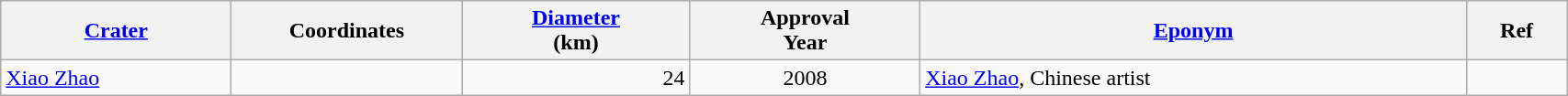<table class="wikitable unsortable" style="min-width: 90%">
<tr>
<th style="width:10em"><a href='#'>Crater</a></th>
<th style="width:10em">Coordinates</th>
<th><a href='#'>Diameter</a><br>(km)</th>
<th>Approval<br>Year</th>
<th class="unsortable"><a href='#'>Eponym</a></th>
<th class="unsortable">Ref</th>
</tr>
<tr id="Xiao Zhao">
<td><a href='#'>Xiao Zhao</a></td>
<td></td>
<td align=right>24</td>
<td align=center>2008</td>
<td><a href='#'>Xiao Zhao</a>, Chinese artist</td>
<td></td>
</tr>
</table>
